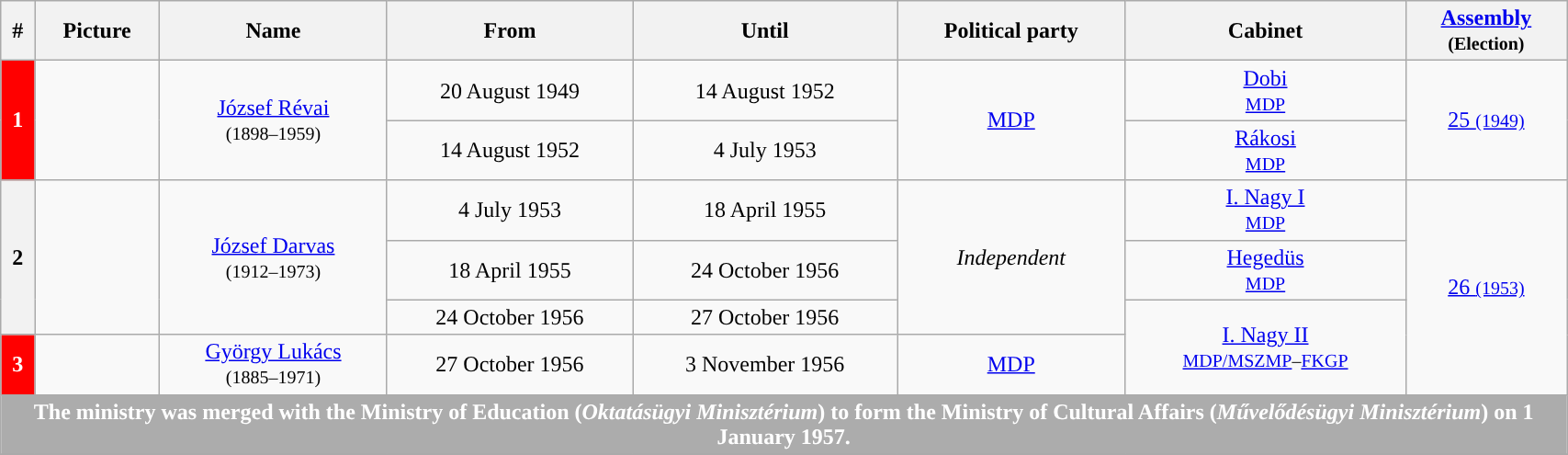<table width=90% class="wikitable" style="text-align:center">
<tr>
<th>#</th>
<th>Picture</th>
<th>Name</th>
<th>From</th>
<th>Until</th>
<th>Political party</th>
<th>Cabinet</th>
<th><a href='#'>Assembly</a><br><small>(Election)</small></th>
</tr>
<tr>
<th rowspan="2" style="background:Red; color:white">1</th>
<td rowspan="2"></td>
<td rowspan="2"><a href='#'>József Révai</a><br><small>(1898–1959)</small></td>
<td>20 August 1949</td>
<td>14 August 1952</td>
<td rowspan="2"><a href='#'>MDP</a></td>
<td><a href='#'>Dobi</a><br><small><a href='#'>MDP</a></small></td>
<td rowspan="2"><a href='#'>25 <small>(1949)</small></a></td>
</tr>
<tr>
<td>14 August 1952</td>
<td>4 July 1953</td>
<td><a href='#'>Rákosi</a><br><small><a href='#'>MDP</a></small></td>
</tr>
<tr>
<th rowspan="3" style="background-color:">2</th>
<td rowspan="3"></td>
<td rowspan="3"><a href='#'>József Darvas</a><br><small>(1912–1973)</small></td>
<td>4 July 1953</td>
<td>18 April 1955</td>
<td rowspan="3"><em>Independent</em></td>
<td><a href='#'>I. Nagy I</a><br><small><a href='#'>MDP</a></small></td>
<td rowspan="4"><a href='#'>26 <small>(1953)</small></a></td>
</tr>
<tr>
<td>18 April 1955</td>
<td>24 October 1956</td>
<td><a href='#'>Hegedüs</a><br><small><a href='#'>MDP</a></small></td>
</tr>
<tr>
<td>24 October 1956</td>
<td>27 October 1956</td>
<td rowspan="2"><a href='#'>I. Nagy II</a><br><small><a href='#'>MDP/MSZMP</a>–<a href='#'>FKGP</a></small></td>
</tr>
<tr>
<th style="background:Red; color:white">3</th>
<td></td>
<td><a href='#'>György Lukács</a><br><small>(1885–1971)</small></td>
<td>27 October 1956</td>
<td>3 November 1956</td>
<td><a href='#'>MDP</a></td>
</tr>
<tr>
<th colspan="8" style="background-color:#ACACAC; color:white">The ministry was merged with the Ministry of Education (<em>Oktatásügyi Minisztérium</em>) to form the Ministry of Cultural Affairs (<em>Művelődésügyi Minisztérium</em>) on 1 January 1957.</th>
</tr>
<tr>
</tr>
</table>
